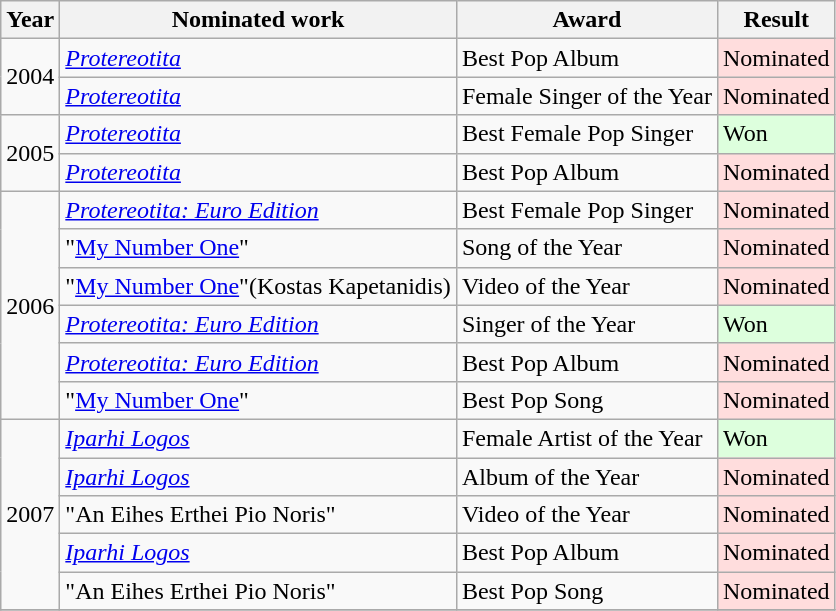<table class="wikitable">
<tr>
<th>Year</th>
<th>Nominated work</th>
<th>Award</th>
<th>Result</th>
</tr>
<tr>
<td rowspan="2">2004</td>
<td><em><a href='#'>Protereotita</a></em></td>
<td>Best Pop Album</td>
<td style="background: #ffdddd">Nominated</td>
</tr>
<tr>
<td><em><a href='#'>Protereotita</a></em></td>
<td>Female Singer of the Year</td>
<td style="background: #ffdddd">Nominated</td>
</tr>
<tr>
<td rowspan="2">2005</td>
<td><em><a href='#'>Protereotita</a></em></td>
<td>Best Female Pop Singer</td>
<td style="background: #ddffdd">Won</td>
</tr>
<tr>
<td><em><a href='#'>Protereotita</a></em></td>
<td>Best Pop Album</td>
<td style="background: #ffdddd">Nominated</td>
</tr>
<tr>
<td rowspan="6">2006</td>
<td><em><a href='#'>Protereotita: Euro Edition</a></em></td>
<td>Best Female Pop Singer</td>
<td style="background: #ffdddd">Nominated</td>
</tr>
<tr>
<td>"<a href='#'>My Number One</a>"</td>
<td>Song of the Year</td>
<td style="background: #ffdddd">Nominated</td>
</tr>
<tr>
<td>"<a href='#'>My Number One</a>"(Kostas Kapetanidis)</td>
<td>Video of the Year</td>
<td style="background: #ffdddd">Nominated</td>
</tr>
<tr>
<td><em><a href='#'>Protereotita: Euro Edition</a></em></td>
<td>Singer of the Year</td>
<td style="background: #ddffdd">Won</td>
</tr>
<tr>
<td><em><a href='#'>Protereotita: Euro Edition</a></em></td>
<td>Best Pop Album</td>
<td style="background: #ffdddd">Nominated</td>
</tr>
<tr>
<td>"<a href='#'>My Number One</a>"</td>
<td>Best Pop Song</td>
<td style="background: #ffdddd">Nominated</td>
</tr>
<tr>
<td rowspan="5">2007</td>
<td><em><a href='#'>Iparhi Logos</a></em></td>
<td>Female Artist of the Year</td>
<td style="background: #ddffdd">Won</td>
</tr>
<tr>
<td><em><a href='#'>Iparhi Logos</a></em></td>
<td>Album of the Year</td>
<td style="background: #ffdddd">Nominated</td>
</tr>
<tr>
<td>"Αn Eihes Erthei Pio Noris"</td>
<td>Video of the Year</td>
<td style="background: #ffdddd">Nominated</td>
</tr>
<tr>
<td><em><a href='#'>Iparhi Logos</a></em></td>
<td>Best Pop Album</td>
<td style="background: #ffdddd">Nominated</td>
</tr>
<tr>
<td>"Αn Eihes Erthei Pio Noris"</td>
<td>Best Pop Song</td>
<td style="background: #ffdddd">Nominated</td>
</tr>
<tr>
</tr>
</table>
